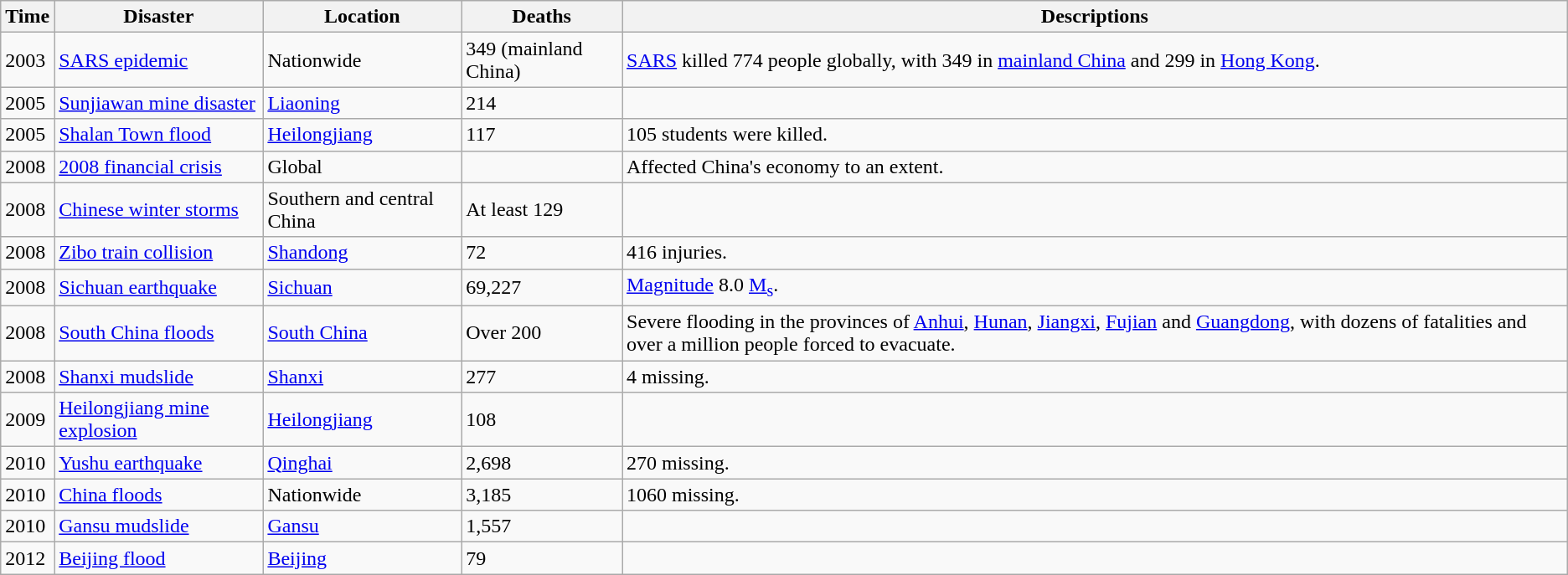<table class="wikitable mw-collapsible mw-collapsed">
<tr>
<th>Time</th>
<th>Disaster</th>
<th>Location</th>
<th>Deaths</th>
<th>Descriptions</th>
</tr>
<tr>
<td>2003</td>
<td><a href='#'>SARS epidemic</a></td>
<td>Nationwide</td>
<td>349 (mainland China)</td>
<td><a href='#'>SARS</a> killed 774 people globally, with 349 in <a href='#'>mainland China</a> and 299 in <a href='#'>Hong Kong</a>.</td>
</tr>
<tr>
<td>2005</td>
<td><a href='#'>Sunjiawan mine disaster</a></td>
<td><a href='#'>Liaoning</a></td>
<td>214</td>
<td></td>
</tr>
<tr>
<td>2005</td>
<td><a href='#'>Shalan Town flood</a></td>
<td><a href='#'>Heilongjiang</a></td>
<td>117</td>
<td>105 students were killed.</td>
</tr>
<tr>
<td>2008</td>
<td><a href='#'>2008 financial crisis</a></td>
<td>Global</td>
<td></td>
<td>Affected China's economy to an extent.</td>
</tr>
<tr>
<td>2008</td>
<td><a href='#'>Chinese winter storms</a></td>
<td>Southern and central China</td>
<td>At least 129</td>
<td></td>
</tr>
<tr>
<td>2008</td>
<td><a href='#'>Zibo train collision</a></td>
<td><a href='#'>Shandong</a></td>
<td>72</td>
<td>416 injuries.</td>
</tr>
<tr>
<td>2008</td>
<td><a href='#'>Sichuan earthquake</a></td>
<td><a href='#'>Sichuan</a></td>
<td>69,227</td>
<td><a href='#'>Magnitude</a> 8.0 <a href='#'>M<sub>s</sub></a>.</td>
</tr>
<tr>
<td>2008</td>
<td><a href='#'>South China floods</a></td>
<td><a href='#'>South China</a></td>
<td>Over 200</td>
<td>Severe flooding in the provinces of <a href='#'>Anhui</a>, <a href='#'>Hunan</a>, <a href='#'>Jiangxi</a>, <a href='#'>Fujian</a> and <a href='#'>Guangdong</a>, with dozens of fatalities and over a million people forced to evacuate.</td>
</tr>
<tr>
<td>2008</td>
<td><a href='#'>Shanxi mudslide</a></td>
<td><a href='#'>Shanxi</a></td>
<td>277</td>
<td>4 missing.</td>
</tr>
<tr>
<td>2009</td>
<td><a href='#'>Heilongjiang mine explosion</a></td>
<td><a href='#'>Heilongjiang</a></td>
<td>108</td>
<td></td>
</tr>
<tr>
<td>2010</td>
<td><a href='#'>Yushu earthquake</a></td>
<td><a href='#'>Qinghai</a></td>
<td>2,698</td>
<td>270 missing.</td>
</tr>
<tr>
<td>2010</td>
<td><a href='#'>China floods</a></td>
<td>Nationwide</td>
<td>3,185</td>
<td>1060 missing.</td>
</tr>
<tr>
<td>2010</td>
<td><a href='#'>Gansu mudslide</a></td>
<td><a href='#'>Gansu</a></td>
<td>1,557</td>
<td></td>
</tr>
<tr>
<td>2012</td>
<td><a href='#'>Beijing flood</a></td>
<td><a href='#'>Beijing</a></td>
<td>79</td>
<td></td>
</tr>
</table>
